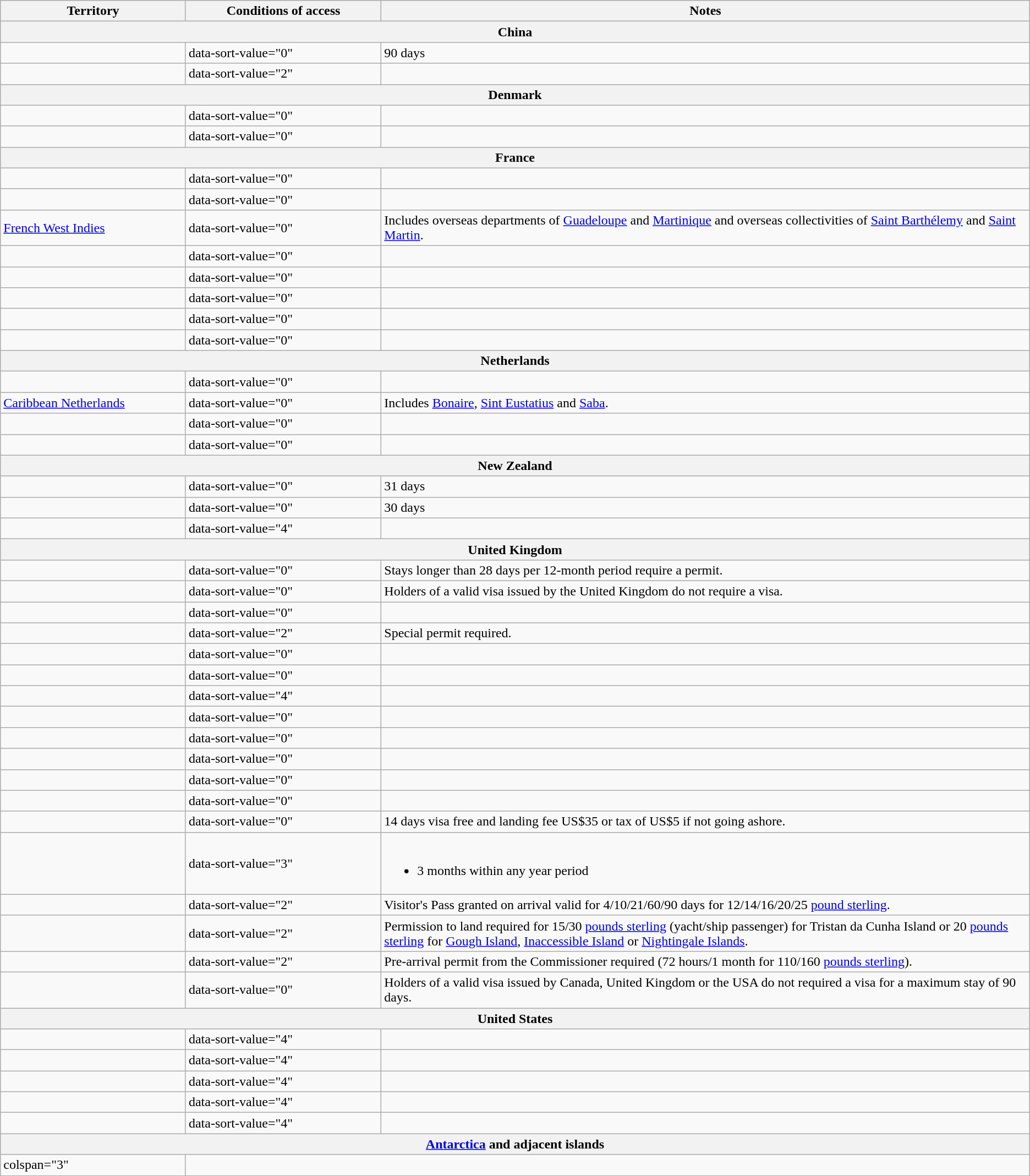<table class="wikitable" style="text-align: left; table-layout: fixed;">
<tr>
<th style="width:18%;">Territory</th>
<th style="width:19%;">Conditions of access</th>
<th>Notes</th>
</tr>
<tr>
<th colspan="3">China</th>
</tr>
<tr>
<td></td>
<td>data-sort-value="0" </td>
<td>90 days</td>
</tr>
<tr>
<td></td>
<td>data-sort-value="2" </td>
<td></td>
</tr>
<tr>
<th colspan="3">Denmark</th>
</tr>
<tr>
<td></td>
<td>data-sort-value="0" </td>
<td></td>
</tr>
<tr>
<td></td>
<td>data-sort-value="0" </td>
<td></td>
</tr>
<tr>
<th colspan="3">France</th>
</tr>
<tr>
<td></td>
<td>data-sort-value="0" </td>
<td></td>
</tr>
<tr>
<td></td>
<td>data-sort-value="0" </td>
<td></td>
</tr>
<tr>
<td> <a href='#'>French West Indies</a></td>
<td>data-sort-value="0" </td>
<td>Includes overseas departments of <a href='#'>Guadeloupe</a> and <a href='#'>Martinique</a> and overseas collectivities of <a href='#'>Saint Barthélemy</a> and <a href='#'>Saint Martin</a>.</td>
</tr>
<tr>
<td></td>
<td>data-sort-value="0" </td>
<td></td>
</tr>
<tr>
<td></td>
<td>data-sort-value="0" </td>
<td></td>
</tr>
<tr>
<td></td>
<td>data-sort-value="0" </td>
<td></td>
</tr>
<tr>
<td></td>
<td>data-sort-value="0" </td>
<td></td>
</tr>
<tr>
<td></td>
<td>data-sort-value="0" </td>
<td></td>
</tr>
<tr>
<th colspan="3">Netherlands</th>
</tr>
<tr>
<td></td>
<td>data-sort-value="0" </td>
<td></td>
</tr>
<tr>
<td> <a href='#'>Caribbean Netherlands</a></td>
<td>data-sort-value="0" </td>
<td>Includes <a href='#'>Bonaire</a>, <a href='#'>Sint Eustatius</a> and <a href='#'>Saba</a>.</td>
</tr>
<tr>
<td></td>
<td>data-sort-value="0" </td>
<td></td>
</tr>
<tr>
<td></td>
<td>data-sort-value="0" </td>
<td></td>
</tr>
<tr>
<th colspan="3">New Zealand</th>
</tr>
<tr>
<td></td>
<td>data-sort-value="0" </td>
<td>31 days</td>
</tr>
<tr>
<td></td>
<td>data-sort-value="0" </td>
<td>30 days</td>
</tr>
<tr>
<td></td>
<td>data-sort-value="4" </td>
<td></td>
</tr>
<tr>
<th colspan="3">United Kingdom</th>
</tr>
<tr>
<td></td>
<td>data-sort-value="0" </td>
<td>Stays longer than 28 days per 12-month period require a permit.</td>
</tr>
<tr>
<td></td>
<td>data-sort-value="0" </td>
<td>Holders of a valid visa issued by the United Kingdom do not require a visa.</td>
</tr>
<tr>
<td></td>
<td>data-sort-value="0" </td>
<td></td>
</tr>
<tr>
<td></td>
<td>data-sort-value="2" </td>
<td>Special permit required.</td>
</tr>
<tr>
<td></td>
<td>data-sort-value="0" </td>
<td></td>
</tr>
<tr>
<td></td>
<td>data-sort-value="0" </td>
<td></td>
</tr>
<tr>
<td></td>
<td>data-sort-value="4" </td>
<td></td>
</tr>
<tr>
<td></td>
<td>data-sort-value="0" </td>
<td></td>
</tr>
<tr>
<td></td>
<td>data-sort-value="0" </td>
<td></td>
</tr>
<tr>
<td></td>
<td>data-sort-value="0" </td>
<td></td>
</tr>
<tr>
<td></td>
<td>data-sort-value="0" </td>
<td></td>
</tr>
<tr>
<td></td>
<td>data-sort-value="0" </td>
<td></td>
</tr>
<tr>
<td></td>
<td>data-sort-value="0" </td>
<td>14 days visa free and landing fee US$35 or tax of US$5 if not going ashore.</td>
</tr>
<tr>
<td></td>
<td>data-sort-value="3" </td>
<td><br><ul><li>3 months within any year period</li></ul></td>
</tr>
<tr>
<td></td>
<td>data-sort-value="2" </td>
<td>Visitor's Pass granted on arrival valid for 4/10/21/60/90 days for 12/14/16/20/25 <a href='#'>pound sterling</a>.</td>
</tr>
<tr>
<td></td>
<td>data-sort-value="2" </td>
<td>Permission to land required for 15/30 <a href='#'>pounds sterling</a> (yacht/ship passenger) for Tristan da Cunha Island or 20 <a href='#'>pounds sterling</a> for <a href='#'>Gough Island</a>, <a href='#'>Inaccessible Island</a> or <a href='#'>Nightingale Islands</a>.</td>
</tr>
<tr>
<td></td>
<td>data-sort-value="2" </td>
<td>Pre-arrival permit from the Commissioner required (72 hours/1 month for 110/160 <a href='#'>pounds sterling</a>).</td>
</tr>
<tr>
<td></td>
<td>data-sort-value="0" </td>
<td>Holders of a valid visa issued by Canada, United Kingdom or the USA do not required a visa for a maximum stay of 90 days.</td>
</tr>
<tr>
<th colspan="3">United States</th>
</tr>
<tr>
<td></td>
<td>data-sort-value="4" </td>
<td></td>
</tr>
<tr>
<td></td>
<td>data-sort-value="4" </td>
<td></td>
</tr>
<tr>
<td></td>
<td>data-sort-value="4" </td>
<td></td>
</tr>
<tr>
<td></td>
<td>data-sort-value="4" </td>
<td></td>
</tr>
<tr>
<td></td>
<td>data-sort-value="4" </td>
<td></td>
</tr>
<tr>
<th colspan="3"><a href='#'>Antarctica</a> and adjacent islands</th>
</tr>
<tr>
<td>colspan="3" </td>
</tr>
</table>
